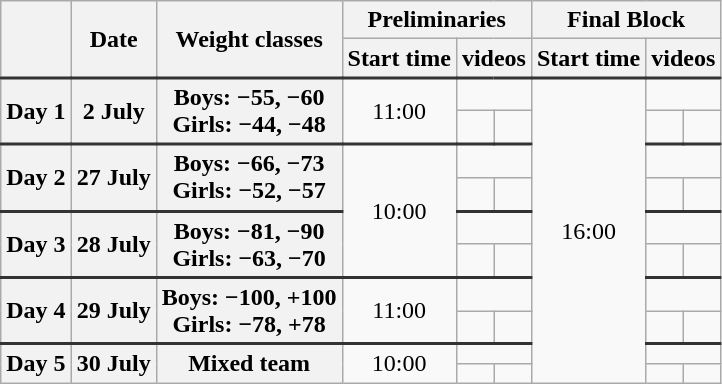<table class=wikitable style="text-align:center;">
<tr>
<th rowspan=2></th>
<th rowspan=2>Date</th>
<th rowspan=2>Weight classes</th>
<th colspan=3>Preliminaries</th>
<th colspan=3>Final Block</th>
</tr>
<tr>
<th>Start time</th>
<th colspan=2>videos</th>
<th>Start time</th>
<th colspan=2>videos</th>
</tr>
<tr style="border-top: 2px solid #333333;">
<th rowspan=2>Day 1</th>
<th rowspan=2>2 July</th>
<th rowspan=2>Boys: −55, −60 <br> Girls: −44, −48</th>
<td rowspan=2>11:00</td>
<td colspan=2></td>
<td Rowspan=10>16:00</td>
<td colspan=2></td>
</tr>
<tr>
<td></td>
<td></td>
<td></td>
<td></td>
</tr>
<tr style="border-top: 2px solid #333333;">
<th rowspan=2>Day 2</th>
<th rowspan=2>27 July</th>
<th rowspan=2>Boys: −66, −73<br> Girls: −52, −57</th>
<td rowspan=4>10:00</td>
<td colspan=2></td>
<td colspan=2></td>
</tr>
<tr>
<td></td>
<td></td>
<td></td>
<td></td>
</tr>
<tr style="border-top: 2px solid #333333;">
<th rowspan=2>Day 3</th>
<th rowspan=2>28 July</th>
<th rowspan=2>Boys: −81, −90<br> Girls: −63, −70</th>
<td colspan=2></td>
<td colspan=2></td>
</tr>
<tr>
<td></td>
<td></td>
<td></td>
<td></td>
</tr>
<tr style="border-top: 2px solid #333333;">
<th rowspan=2>Day 4</th>
<th rowspan=2>29 July</th>
<th rowspan=2>Boys: −100, +100 <br> Girls: −78, +78</th>
<td rowspan=2>11:00</td>
<td colspan=2></td>
<td colspan=2></td>
</tr>
<tr>
<td></td>
<td></td>
<td></td>
<td></td>
</tr>
<tr style="border-top: 2px solid #333333;">
<th rowspan=2>Day 5</th>
<th rowspan=2>30 July</th>
<th rowspan=2>Mixed team</th>
<td rowspan=2>10:00</td>
<td colspan=2></td>
<td colspan=2></td>
</tr>
<tr>
<td></td>
<td></td>
<td></td>
<td></td>
</tr>
</table>
